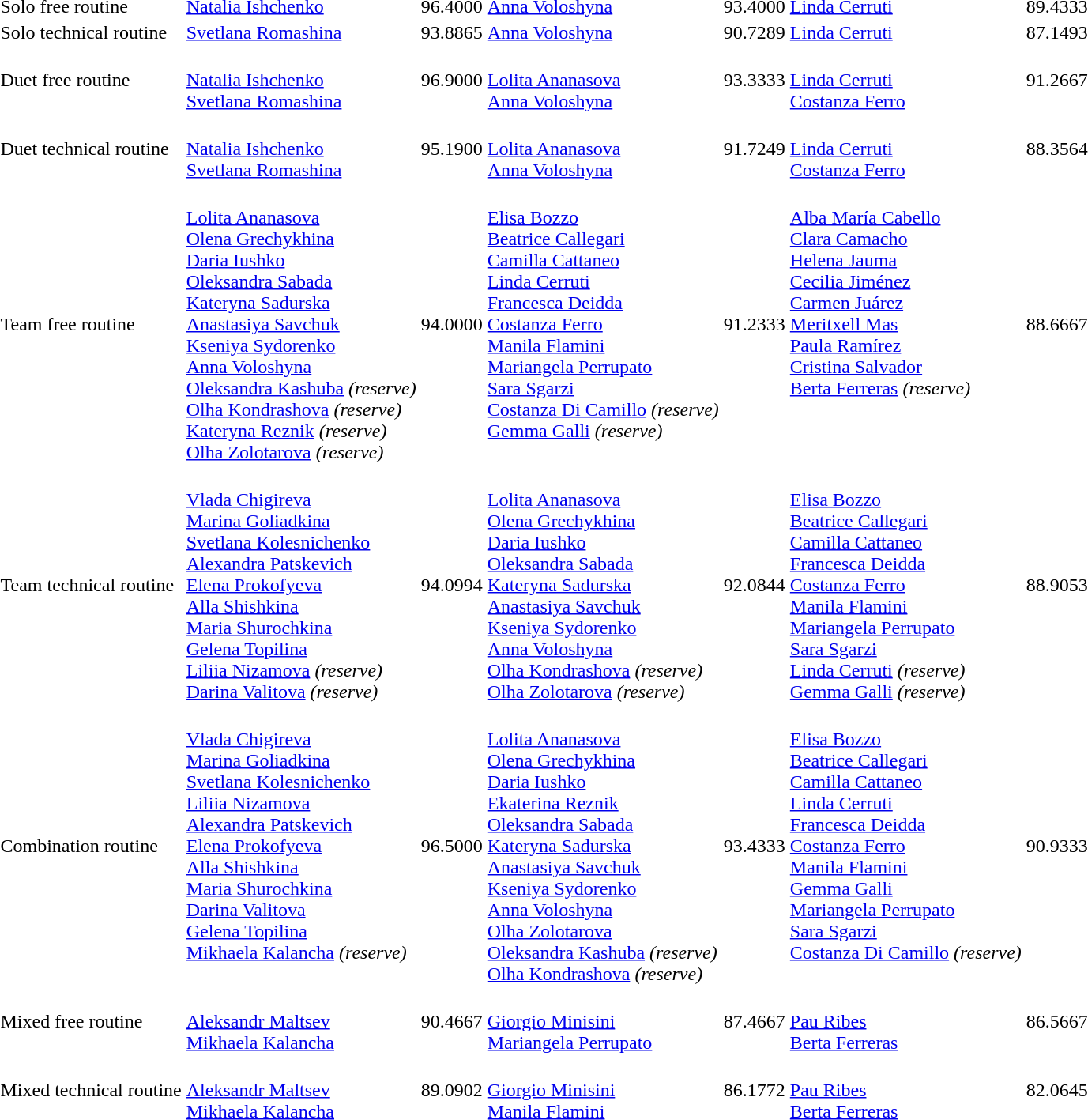<table>
<tr>
<td>Solo free routine<br></td>
<td><a href='#'>Natalia Ishchenko</a><br></td>
<td>96.4000</td>
<td><a href='#'>Anna Voloshyna</a><br></td>
<td>93.4000</td>
<td><a href='#'>Linda Cerruti</a><br></td>
<td>89.4333</td>
</tr>
<tr>
<td>Solo technical routine<br></td>
<td><a href='#'>Svetlana Romashina</a><br></td>
<td>93.8865</td>
<td><a href='#'>Anna Voloshyna</a><br></td>
<td>90.7289</td>
<td><a href='#'>Linda Cerruti</a><br></td>
<td>87.1493</td>
</tr>
<tr>
<td>Duet free routine<br></td>
<td><br><a href='#'>Natalia Ishchenko</a><br><a href='#'>Svetlana Romashina</a></td>
<td>96.9000</td>
<td><br><a href='#'>Lolita Ananasova</a><br><a href='#'>Anna Voloshyna</a></td>
<td>93.3333</td>
<td><br><a href='#'>Linda Cerruti</a><br><a href='#'>Costanza Ferro</a></td>
<td>91.2667</td>
</tr>
<tr>
<td>Duet technical routine<br></td>
<td><br><a href='#'>Natalia Ishchenko</a><br><a href='#'>Svetlana Romashina</a></td>
<td>95.1900</td>
<td><br><a href='#'>Lolita Ananasova</a><br><a href='#'>Anna Voloshyna</a></td>
<td>91.7249</td>
<td><br><a href='#'>Linda Cerruti</a><br><a href='#'>Costanza Ferro</a></td>
<td>88.3564</td>
</tr>
<tr>
<td>Team free routine<br></td>
<td valign=top><br><a href='#'>Lolita Ananasova</a><br><a href='#'>Olena Grechykhina</a><br><a href='#'>Daria Iushko</a><br><a href='#'>Oleksandra Sabada</a><br><a href='#'>Kateryna Sadurska</a><br><a href='#'>Anastasiya Savchuk</a><br><a href='#'>Kseniya Sydorenko</a><br><a href='#'>Anna Voloshyna</a><br><a href='#'>Oleksandra Kashuba</a> <em>(reserve)</em><br><a href='#'>Olha Kondrashova</a> <em>(reserve)</em><br><a href='#'>Kateryna Reznik</a> <em>(reserve)</em><br><a href='#'>Olha Zolotarova</a> <em>(reserve)</em></td>
<td>94.0000</td>
<td valign=top><br><a href='#'>Elisa Bozzo</a><br><a href='#'>Beatrice Callegari</a><br><a href='#'>Camilla Cattaneo</a><br><a href='#'>Linda Cerruti</a><br><a href='#'>Francesca Deidda</a><br><a href='#'>Costanza Ferro</a><br><a href='#'>Manila Flamini</a><br><a href='#'>Mariangela Perrupato</a><br><a href='#'>Sara Sgarzi</a><br><a href='#'>Costanza Di Camillo</a> <em>(reserve)</em><br><a href='#'>Gemma Galli</a> <em>(reserve)</em></td>
<td>91.2333</td>
<td valign=top><br><a href='#'>Alba María Cabello</a><br><a href='#'>Clara Camacho</a><br><a href='#'>Helena Jauma</a><br><a href='#'>Cecilia Jiménez</a><br><a href='#'>Carmen Juárez</a><br><a href='#'>Meritxell Mas</a><br><a href='#'>Paula Ramírez</a><br><a href='#'>Cristina Salvador</a><br><a href='#'>Berta Ferreras</a> <em>(reserve)</em></td>
<td>88.6667</td>
</tr>
<tr>
<td>Team technical routine<br></td>
<td valign=top><br><a href='#'>Vlada Chigireva</a><br><a href='#'>Marina Goliadkina</a><br><a href='#'>Svetlana Kolesnichenko</a><br><a href='#'>Alexandra Patskevich</a><br><a href='#'>Elena Prokofyeva</a><br><a href='#'>Alla Shishkina</a><br><a href='#'>Maria Shurochkina</a><br><a href='#'>Gelena Topilina</a><br><a href='#'>Liliia Nizamova</a> <em>(reserve)</em><br><a href='#'>Darina Valitova</a> <em>(reserve)</em></td>
<td>94.0994</td>
<td valign=top><br><a href='#'>Lolita Ananasova</a><br><a href='#'>Olena Grechykhina</a><br><a href='#'>Daria Iushko</a><br><a href='#'>Oleksandra Sabada</a><br><a href='#'>Kateryna Sadurska</a><br><a href='#'>Anastasiya Savchuk</a><br><a href='#'>Kseniya Sydorenko</a><br><a href='#'>Anna Voloshyna</a><br><a href='#'>Olha Kondrashova</a> <em>(reserve)</em><br><a href='#'>Olha Zolotarova</a> <em>(reserve)</em></td>
<td>92.0844</td>
<td valign=top><br><a href='#'>Elisa Bozzo</a><br><a href='#'>Beatrice Callegari</a><br><a href='#'>Camilla Cattaneo</a><br><a href='#'>Francesca Deidda</a><br><a href='#'>Costanza Ferro</a><br><a href='#'>Manila Flamini</a><br><a href='#'>Mariangela Perrupato</a><br><a href='#'>Sara Sgarzi</a><br><a href='#'>Linda Cerruti</a> <em>(reserve)</em><br><a href='#'>Gemma Galli</a> <em>(reserve)</em></td>
<td>88.9053</td>
</tr>
<tr>
<td>Combination routine<br></td>
<td valign=top><br><a href='#'>Vlada Chigireva</a><br><a href='#'>Marina Goliadkina</a><br><a href='#'>Svetlana Kolesnichenko</a><br><a href='#'>Liliia Nizamova</a><br><a href='#'>Alexandra Patskevich</a><br><a href='#'>Elena Prokofyeva</a><br><a href='#'>Alla Shishkina</a><br><a href='#'>Maria Shurochkina</a><br><a href='#'>Darina Valitova</a><br><a href='#'>Gelena Topilina</a><br><a href='#'>Mikhaela Kalancha</a> <em>(reserve)</em></td>
<td>96.5000</td>
<td valign=top><br><a href='#'>Lolita Ananasova</a><br><a href='#'>Olena Grechykhina</a><br><a href='#'>Daria Iushko</a><br><a href='#'>Ekaterina Reznik</a><br><a href='#'>Oleksandra Sabada</a><br><a href='#'>Kateryna Sadurska</a><br><a href='#'>Anastasiya Savchuk</a><br><a href='#'>Kseniya Sydorenko</a><br><a href='#'>Anna Voloshyna</a><br><a href='#'>Olha Zolotarova</a><br><a href='#'>Oleksandra Kashuba</a> <em>(reserve)</em><br><a href='#'>Olha Kondrashova</a> <em>(reserve)</em></td>
<td>93.4333</td>
<td valign=top><br><a href='#'>Elisa Bozzo</a><br><a href='#'>Beatrice Callegari</a><br><a href='#'>Camilla Cattaneo</a><br><a href='#'>Linda Cerruti</a><br><a href='#'>Francesca Deidda</a><br><a href='#'>Costanza Ferro</a><br><a href='#'>Manila Flamini</a><br><a href='#'>Gemma Galli</a><br><a href='#'>Mariangela Perrupato</a><br><a href='#'>Sara Sgarzi</a><br><a href='#'>Costanza Di Camillo</a> <em>(reserve)</em></td>
<td>90.9333</td>
</tr>
<tr>
<td>Mixed free routine<br></td>
<td><br><a href='#'>Aleksandr Maltsev</a><br><a href='#'>Mikhaela Kalancha</a></td>
<td>90.4667</td>
<td><br><a href='#'>Giorgio Minisini</a><br><a href='#'>Mariangela Perrupato</a></td>
<td>87.4667</td>
<td><br><a href='#'>Pau Ribes</a><br><a href='#'>Berta Ferreras</a></td>
<td>86.5667</td>
</tr>
<tr>
<td>Mixed technical routine<br></td>
<td><br><a href='#'>Aleksandr Maltsev</a><br><a href='#'>Mikhaela Kalancha</a></td>
<td>89.0902</td>
<td><br><a href='#'>Giorgio Minisini</a><br><a href='#'>Manila Flamini</a></td>
<td>86.1772</td>
<td><br><a href='#'>Pau Ribes</a><br><a href='#'>Berta Ferreras</a></td>
<td>82.0645</td>
</tr>
</table>
